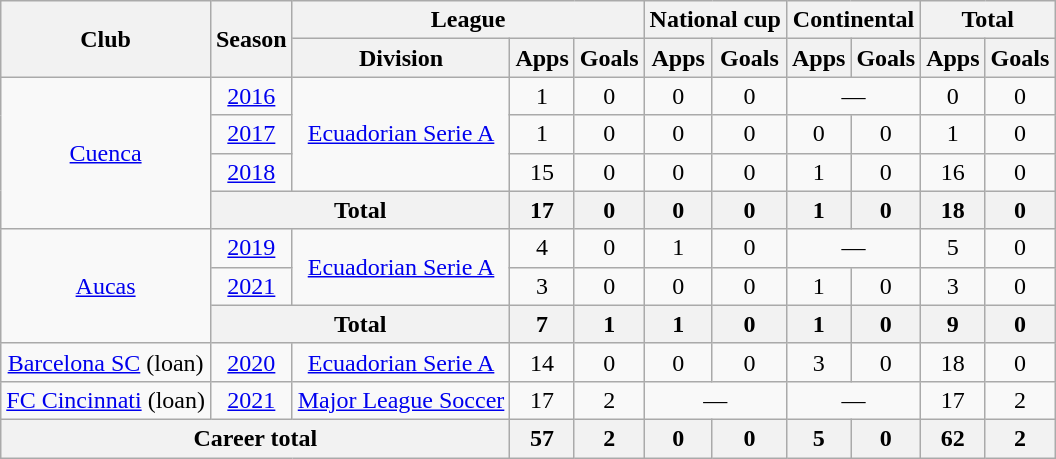<table class=wikitable style=text-align:center>
<tr>
<th rowspan=2>Club</th>
<th rowspan=2>Season</th>
<th colspan=3>League</th>
<th colspan=2>National cup</th>
<th colspan=2>Continental</th>
<th colspan=2>Total</th>
</tr>
<tr>
<th>Division</th>
<th>Apps</th>
<th>Goals</th>
<th>Apps</th>
<th>Goals</th>
<th>Apps</th>
<th>Goals</th>
<th>Apps</th>
<th>Goals</th>
</tr>
<tr>
<td rowspan=4><a href='#'>Cuenca</a></td>
<td><a href='#'>2016</a></td>
<td rowspan="3"><a href='#'>Ecuadorian Serie A</a></td>
<td>1</td>
<td>0</td>
<td>0</td>
<td>0</td>
<td colspan=2>—</td>
<td>0</td>
<td>0</td>
</tr>
<tr>
<td><a href='#'>2017</a></td>
<td>1</td>
<td>0</td>
<td>0</td>
<td>0</td>
<td>0</td>
<td>0</td>
<td>1</td>
<td>0</td>
</tr>
<tr>
<td><a href='#'>2018</a></td>
<td>15</td>
<td>0</td>
<td>0</td>
<td>0</td>
<td>1</td>
<td>0</td>
<td>16</td>
<td>0</td>
</tr>
<tr>
<th colspan=2>Total</th>
<th>17</th>
<th>0</th>
<th>0</th>
<th>0</th>
<th>1</th>
<th>0</th>
<th>18</th>
<th>0</th>
</tr>
<tr>
<td rowspan=3><a href='#'>Aucas</a></td>
<td><a href='#'>2019</a></td>
<td rowspan="2"><a href='#'>Ecuadorian Serie A</a></td>
<td>4</td>
<td>0</td>
<td>1</td>
<td>0</td>
<td colspan=2>—</td>
<td>5</td>
<td>0</td>
</tr>
<tr>
<td><a href='#'>2021</a></td>
<td>3</td>
<td>0</td>
<td>0</td>
<td>0</td>
<td>1</td>
<td>0</td>
<td>3</td>
<td>0</td>
</tr>
<tr>
<th colspan=2>Total</th>
<th>7</th>
<th>1</th>
<th>1</th>
<th>0</th>
<th>1</th>
<th>0</th>
<th>9</th>
<th>0</th>
</tr>
<tr>
<td rowspan=1><a href='#'>Barcelona SC</a> (loan)</td>
<td><a href='#'>2020</a></td>
<td><a href='#'>Ecuadorian Serie A</a></td>
<td>14</td>
<td>0</td>
<td>0</td>
<td>0</td>
<td>3</td>
<td>0</td>
<td>18</td>
<td>0</td>
</tr>
<tr>
<td rowspan=1><a href='#'>FC Cincinnati</a> (loan)</td>
<td><a href='#'>2021</a></td>
<td><a href='#'>Major League Soccer</a></td>
<td>17</td>
<td>2</td>
<td colspan=2>—</td>
<td colspan=2>—</td>
<td>17</td>
<td>2</td>
</tr>
<tr>
<th colspan=3>Career total</th>
<th>57</th>
<th>2</th>
<th>0</th>
<th>0</th>
<th>5</th>
<th>0</th>
<th>62</th>
<th>2</th>
</tr>
</table>
